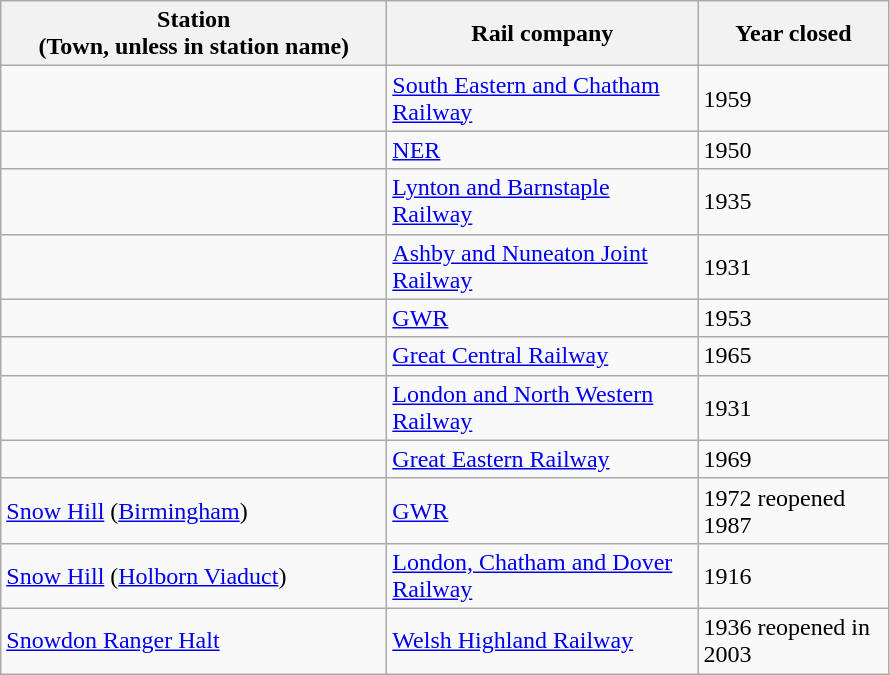<table class="wikitable sortable">
<tr>
<th style="width:250px">Station<br>(Town, unless in station name)</th>
<th style="width:200px">Rail company</th>
<th style="width:120px">Year closed</th>
</tr>
<tr>
<td></td>
<td><a href='#'>South Eastern and Chatham Railway</a></td>
<td>1959</td>
</tr>
<tr>
<td></td>
<td><a href='#'>NER</a></td>
<td>1950</td>
</tr>
<tr>
<td></td>
<td><a href='#'>Lynton and Barnstaple Railway</a></td>
<td>1935</td>
</tr>
<tr>
<td></td>
<td><a href='#'>Ashby and Nuneaton Joint Railway</a></td>
<td>1931</td>
</tr>
<tr>
<td></td>
<td><a href='#'>GWR</a></td>
<td>1953</td>
</tr>
<tr>
<td></td>
<td><a href='#'>Great Central Railway</a></td>
<td>1965</td>
</tr>
<tr>
<td></td>
<td><a href='#'>London and North Western Railway</a></td>
<td>1931</td>
</tr>
<tr>
<td></td>
<td><a href='#'>Great Eastern Railway</a></td>
<td>1969</td>
</tr>
<tr>
<td><a href='#'>Snow Hill</a> (<a href='#'>Birmingham</a>)</td>
<td><a href='#'>GWR</a></td>
<td>1972 reopened 1987</td>
</tr>
<tr>
<td><a href='#'>Snow Hill</a> (<a href='#'>Holborn Viaduct</a>)</td>
<td><a href='#'>London, Chatham and Dover Railway</a></td>
<td>1916</td>
</tr>
<tr>
<td><a href='#'>Snowdon Ranger Halt</a></td>
<td><a href='#'>Welsh Highland Railway</a></td>
<td>1936 reopened in 2003</td>
</tr>
</table>
